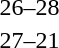<table style="text-align:center">
<tr>
<th width=200></th>
<th width=100></th>
<th width=200></th>
</tr>
<tr>
<td align=right></td>
<td>26–28</td>
<td align=left><strong></strong></td>
</tr>
<tr>
<td align=right><strong></strong></td>
<td>27–21</td>
<td align=left></td>
</tr>
</table>
